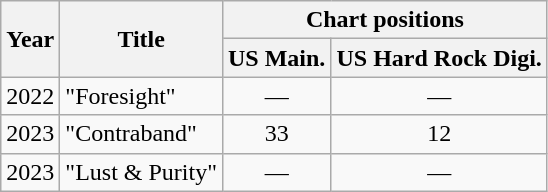<table class="wikitable">
<tr>
<th rowspan="2">Year</th>
<th rowspan="2">Title</th>
<th colspan="2">Chart positions</th>
</tr>
<tr>
<th>US Main.<br></th>
<th>US Hard Rock Digi.</th>
</tr>
<tr>
<td>2022</td>
<td>"Foresight"</td>
<td style="text-align:center;">—</td>
<td style="text-align:center;">—</td>
</tr>
<tr>
<td>2023</td>
<td>"Contraband" </td>
<td style="text-align:center;">33</td>
<td style="text-align:center;">12</td>
</tr>
<tr>
<td>2023</td>
<td>"Lust & Purity"</td>
<td style="text-align:center;">—</td>
<td style="text-align:center;">—</td>
</tr>
</table>
